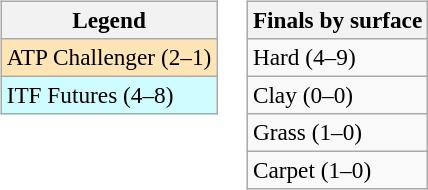<table>
<tr valign=top>
<td><br><table class=wikitable style=font-size:97%>
<tr>
<th>Legend</th>
</tr>
<tr bgcolor=moccasin>
<td>ATP Challenger (2–1)</td>
</tr>
<tr bgcolor=cffcff>
<td>ITF Futures (4–8)</td>
</tr>
</table>
</td>
<td><br><table class=wikitable style=font-size:97%>
<tr>
<th>Finals by surface</th>
</tr>
<tr>
<td>Hard (4–9)</td>
</tr>
<tr>
<td>Clay (0–0)</td>
</tr>
<tr>
<td>Grass (1–0)</td>
</tr>
<tr>
<td>Carpet (1–0)</td>
</tr>
</table>
</td>
</tr>
</table>
